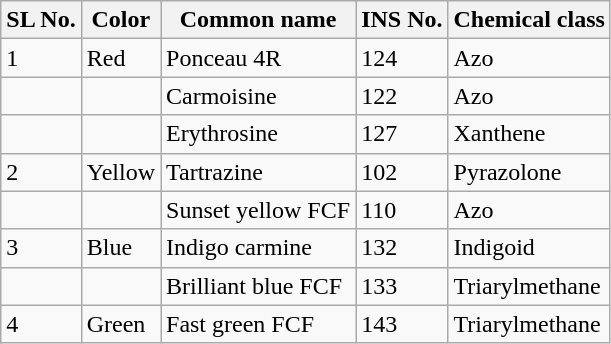<table class="wikitable">
<tr>
<th>SL No.</th>
<th>Color</th>
<th>Common name</th>
<th>INS No.</th>
<th>Chemical class</th>
</tr>
<tr>
<td>1</td>
<td>Red</td>
<td>Ponceau 4R</td>
<td>124</td>
<td>Azo</td>
</tr>
<tr>
<td></td>
<td></td>
<td>Carmoisine</td>
<td>122</td>
<td>Azo</td>
</tr>
<tr>
<td></td>
<td></td>
<td>Erythrosine</td>
<td>127</td>
<td>Xanthene</td>
</tr>
<tr>
<td>2</td>
<td>Yellow</td>
<td>Tartrazine</td>
<td>102</td>
<td>Pyrazolone</td>
</tr>
<tr>
<td></td>
<td></td>
<td>Sunset yellow FCF</td>
<td>110</td>
<td>Azo</td>
</tr>
<tr>
<td>3</td>
<td>Blue</td>
<td>Indigo carmine</td>
<td>132</td>
<td>Indigoid</td>
</tr>
<tr>
<td></td>
<td></td>
<td>Brilliant blue FCF</td>
<td>133</td>
<td>Triarylmethane</td>
</tr>
<tr>
<td>4</td>
<td>Green</td>
<td>Fast green FCF</td>
<td>143</td>
<td>Triarylmethane</td>
</tr>
</table>
